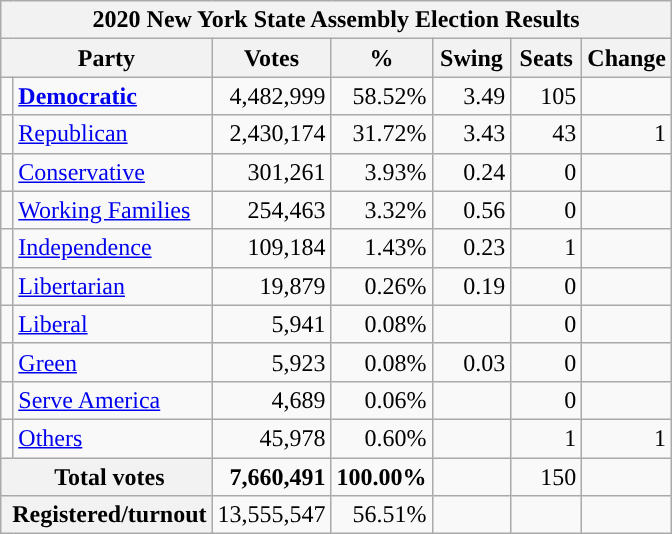<table class="wikitable" style="text-align:right;  margin-bottom:0">
<tr>
<th colspan="7"><strong>2020 New York State Assembly Election Results</strong></th>
</tr>
<tr>
<th colspan="2" style="width:10px">Party</th>
<th style="width:70px;">Votes</th>
<th style="width:40px;">%</th>
<th style="width:45px;">Swing</th>
<th style="width:40px;">Seats</th>
<th>Change</th>
</tr>
<tr>
<td style="background:"></td>
<td style="text-align:left;"><a href='#'><strong>Democratic</strong></a></td>
<td>4,482,999</td>
<td>58.52%</td>
<td> 3.49</td>
<td>105</td>
<td></td>
</tr>
<tr>
<td style="background:"></td>
<td style="text-align:left;"><a href='#'>Republican</a></td>
<td>2,430,174</td>
<td>31.72%</td>
<td> 3.43</td>
<td>43</td>
<td> 1</td>
</tr>
<tr>
<td style="background:"></td>
<td style="text-align:left;"><a href='#'>Conservative</a></td>
<td>301,261</td>
<td>3.93%</td>
<td> 0.24</td>
<td>0</td>
<td></td>
</tr>
<tr>
<td style="background:"></td>
<td style="text-align:left;"><a href='#'>Working Families</a></td>
<td>254,463</td>
<td>3.32%</td>
<td> 0.56</td>
<td>0</td>
<td></td>
</tr>
<tr>
<td style="background:"></td>
<td style="text-align:left;"><a href='#'>Independence</a></td>
<td>109,184</td>
<td>1.43%</td>
<td> 0.23</td>
<td>1</td>
<td></td>
</tr>
<tr>
<td style="background:"></td>
<td style="text-align:left;"><a href='#'>Libertarian</a></td>
<td>19,879</td>
<td>0.26%</td>
<td> 0.19</td>
<td>0</td>
<td></td>
</tr>
<tr>
<td style="background:"></td>
<td style="text-align:left;"><a href='#'>Liberal</a></td>
<td>5,941</td>
<td>0.08%</td>
<td></td>
<td>0</td>
<td></td>
</tr>
<tr>
<td style="background:"></td>
<td style="text-align:left;"><a href='#'>Green</a></td>
<td>5,923</td>
<td>0.08%</td>
<td> 0.03</td>
<td>0</td>
<td></td>
</tr>
<tr>
<td style="background:"></td>
<td style="text-align:left;"><a href='#'>Serve America</a></td>
<td>4,689</td>
<td>0.06%</td>
<td></td>
<td>0</td>
<td></td>
</tr>
<tr>
<td style="background:"></td>
<td style="text-align:left;"><a href='#'>Others</a></td>
<td>45,978</td>
<td>0.60%</td>
<td></td>
<td>1</td>
<td> 1</td>
</tr>
<tr>
<th colspan="2" rowspan="1"> <strong>Total votes</strong></th>
<td><strong>7,660,491</strong></td>
<td><strong>100.00%</strong></td>
<td></td>
<td>150</td>
<td></td>
</tr>
<tr>
<th colspan="2" rowspan="1"> Registered/turnout</th>
<td>13,555,547</td>
<td>56.51%</td>
<td></td>
<td></td>
<td></td>
</tr>
</table>
